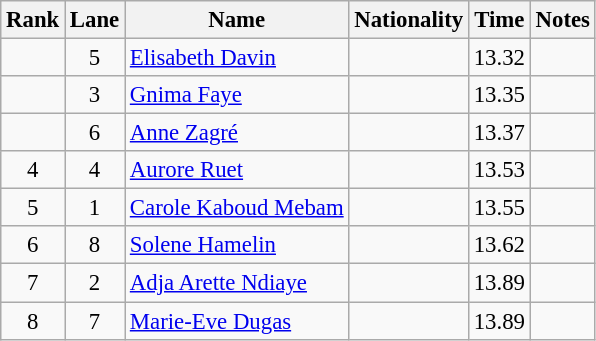<table class="wikitable sortable" style="text-align:center;font-size:95%">
<tr>
<th>Rank</th>
<th>Lane</th>
<th>Name</th>
<th>Nationality</th>
<th>Time</th>
<th>Notes</th>
</tr>
<tr>
<td></td>
<td>5</td>
<td align=left><a href='#'>Elisabeth Davin</a></td>
<td align=left></td>
<td>13.32</td>
<td></td>
</tr>
<tr>
<td></td>
<td>3</td>
<td align=left><a href='#'>Gnima Faye</a></td>
<td align=left></td>
<td>13.35</td>
<td></td>
</tr>
<tr>
<td></td>
<td>6</td>
<td align=left><a href='#'>Anne Zagré</a></td>
<td align=left></td>
<td>13.37</td>
<td></td>
</tr>
<tr>
<td>4</td>
<td>4</td>
<td align=left><a href='#'>Aurore Ruet</a></td>
<td align=left></td>
<td>13.53</td>
<td></td>
</tr>
<tr>
<td>5</td>
<td>1</td>
<td align=left><a href='#'>Carole Kaboud Mebam</a></td>
<td align=left></td>
<td>13.55</td>
<td></td>
</tr>
<tr>
<td>6</td>
<td>8</td>
<td align=left><a href='#'>Solene Hamelin</a></td>
<td align=left></td>
<td>13.62</td>
<td></td>
</tr>
<tr>
<td>7</td>
<td>2</td>
<td align=left><a href='#'>Adja Arette Ndiaye</a></td>
<td align=left></td>
<td>13.89</td>
<td></td>
</tr>
<tr>
<td>8</td>
<td>7</td>
<td align=left><a href='#'>Marie-Eve Dugas</a></td>
<td align=left></td>
<td>13.89</td>
<td></td>
</tr>
</table>
